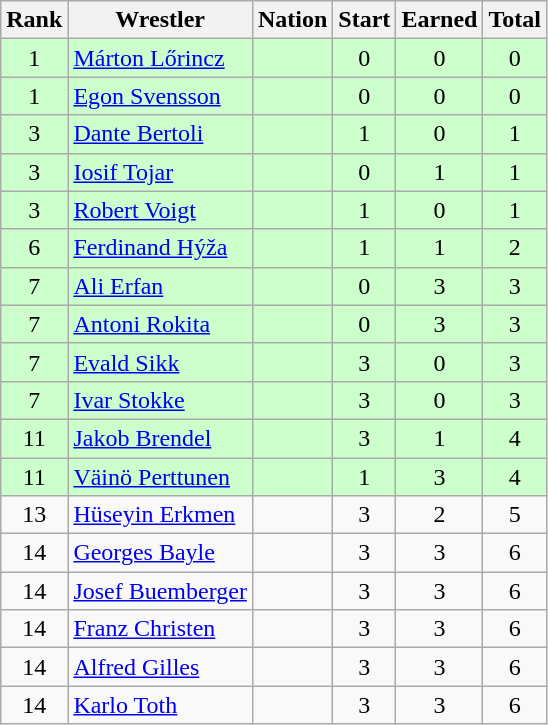<table class="wikitable sortable" style="text-align:center;">
<tr>
<th>Rank</th>
<th>Wrestler</th>
<th>Nation</th>
<th>Start</th>
<th>Earned</th>
<th>Total</th>
</tr>
<tr style="background:#cfc;">
<td>1</td>
<td align=left><a href='#'>Márton Lőrincz</a></td>
<td align=left></td>
<td>0</td>
<td>0</td>
<td>0</td>
</tr>
<tr style="background:#cfc;">
<td>1</td>
<td align=left><a href='#'>Egon Svensson</a></td>
<td align=left></td>
<td>0</td>
<td>0</td>
<td>0</td>
</tr>
<tr style="background:#cfc;">
<td>3</td>
<td align=left><a href='#'>Dante Bertoli</a></td>
<td align=left></td>
<td>1</td>
<td>0</td>
<td>1</td>
</tr>
<tr style="background:#cfc;">
<td>3</td>
<td align=left><a href='#'>Iosif Tojar</a></td>
<td align=left></td>
<td>0</td>
<td>1</td>
<td>1</td>
</tr>
<tr style="background:#cfc;">
<td>3</td>
<td align=left><a href='#'>Robert Voigt</a></td>
<td align=left></td>
<td>1</td>
<td>0</td>
<td>1</td>
</tr>
<tr style="background:#cfc;">
<td>6</td>
<td align=left><a href='#'>Ferdinand Hýža</a></td>
<td align=left></td>
<td>1</td>
<td>1</td>
<td>2</td>
</tr>
<tr style="background:#cfc;">
<td>7</td>
<td align=left><a href='#'>Ali Erfan</a></td>
<td align=left></td>
<td>0</td>
<td>3</td>
<td>3</td>
</tr>
<tr style="background:#cfc;">
<td>7</td>
<td align=left><a href='#'>Antoni Rokita</a></td>
<td align=left></td>
<td>0</td>
<td>3</td>
<td>3</td>
</tr>
<tr style="background:#cfc;">
<td>7</td>
<td align=left><a href='#'>Evald Sikk</a></td>
<td align=left></td>
<td>3</td>
<td>0</td>
<td>3</td>
</tr>
<tr style="background:#cfc;">
<td>7</td>
<td align=left><a href='#'>Ivar Stokke</a></td>
<td align=left></td>
<td>3</td>
<td>0</td>
<td>3</td>
</tr>
<tr style="background:#cfc;">
<td>11</td>
<td align=left><a href='#'>Jakob Brendel</a></td>
<td align=left></td>
<td>3</td>
<td>1</td>
<td>4</td>
</tr>
<tr style="background:#cfc;">
<td>11</td>
<td align=left><a href='#'>Väinö Perttunen</a></td>
<td align=left></td>
<td>1</td>
<td>3</td>
<td>4</td>
</tr>
<tr>
<td>13</td>
<td align=left><a href='#'>Hüseyin Erkmen</a></td>
<td align=left></td>
<td>3</td>
<td>2</td>
<td>5</td>
</tr>
<tr>
<td>14</td>
<td align=left><a href='#'>Georges Bayle</a></td>
<td align=left></td>
<td>3</td>
<td>3</td>
<td>6</td>
</tr>
<tr>
<td>14</td>
<td align=left><a href='#'>Josef Buemberger</a></td>
<td align=left></td>
<td>3</td>
<td>3</td>
<td>6</td>
</tr>
<tr>
<td>14</td>
<td align=left><a href='#'>Franz Christen</a></td>
<td align=left></td>
<td>3</td>
<td>3</td>
<td>6</td>
</tr>
<tr>
<td>14</td>
<td align=left><a href='#'>Alfred Gilles</a></td>
<td align=left></td>
<td>3</td>
<td>3</td>
<td>6</td>
</tr>
<tr>
<td>14</td>
<td align=left><a href='#'>Karlo Toth</a></td>
<td align=left></td>
<td>3</td>
<td>3</td>
<td>6</td>
</tr>
</table>
